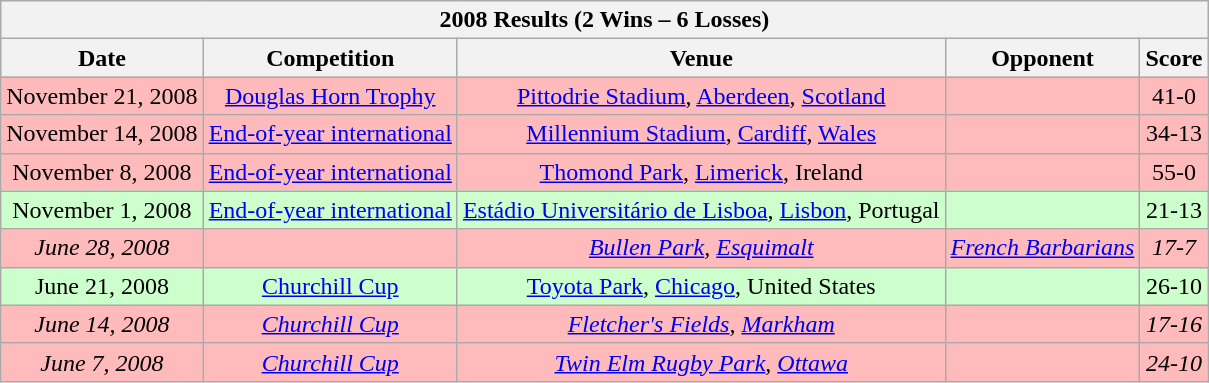<table class="wikitable sortable">
<tr>
<th colspan="5"><strong>2008 Results (2 Wins – 6 Losses)</strong></th>
</tr>
<tr>
<th>Date</th>
<th>Competition</th>
<th>Venue</th>
<th>Opponent</th>
<th>Score</th>
</tr>
<tr style="background:#fbb;">
<td align=center>November 21, 2008</td>
<td align=center><a href='#'>Douglas Horn Trophy</a></td>
<td align=center><a href='#'>Pittodrie Stadium</a>, <a href='#'>Aberdeen</a>, <a href='#'>Scotland</a></td>
<td></td>
<td align=center>41-0</td>
</tr>
<tr style="background:#fbb;">
<td align=center>November 14, 2008</td>
<td align=center><a href='#'>End-of-year international</a></td>
<td align=center><a href='#'>Millennium Stadium</a>, <a href='#'>Cardiff</a>, <a href='#'>Wales</a></td>
<td></td>
<td align=center>34-13</td>
</tr>
<tr style="background:#fbb;">
<td align=center>November 8, 2008</td>
<td align=center><a href='#'>End-of-year international</a></td>
<td align=center><a href='#'>Thomond Park</a>, <a href='#'>Limerick</a>, Ireland</td>
<td></td>
<td align=center>55-0</td>
</tr>
<tr style="background:#cfc;">
<td align=center>November 1, 2008</td>
<td align=center><a href='#'>End-of-year international</a></td>
<td align=center><a href='#'>Estádio Universitário de Lisboa</a>, <a href='#'>Lisbon</a>, Portugal</td>
<td></td>
<td align=center>21-13</td>
</tr>
<tr style="background:#fbb;">
<td align=center><em>June 28, 2008</em></td>
<td align=center></td>
<td align=center><em><a href='#'>Bullen Park</a>, <a href='#'>Esquimalt</a></em></td>
<td> <em><a href='#'>French Barbarians</a></em></td>
<td align=center><em>17-7</em></td>
</tr>
<tr style="background:#cfc;">
<td align=center>June 21, 2008</td>
<td align=center><a href='#'>Churchill Cup</a></td>
<td align=center><a href='#'>Toyota Park</a>, <a href='#'>Chicago</a>, United States</td>
<td></td>
<td align=center>26-10</td>
</tr>
<tr style="background:#fbb;">
<td align=center><em>June 14, 2008</em></td>
<td align=center><em><a href='#'>Churchill Cup</a></em></td>
<td align=center><em><a href='#'>Fletcher's Fields</a>, <a href='#'>Markham</a></em></td>
<td><em></em></td>
<td align=center><em>17-16</em></td>
</tr>
<tr style="background:#fbb;">
<td align=center><em>June 7, 2008</em></td>
<td align=center><em><a href='#'>Churchill Cup</a></em></td>
<td align=center><em><a href='#'>Twin Elm Rugby Park</a>, <a href='#'>Ottawa</a></em></td>
<td><em></em></td>
<td align=center><em>24-10</em></td>
</tr>
</table>
